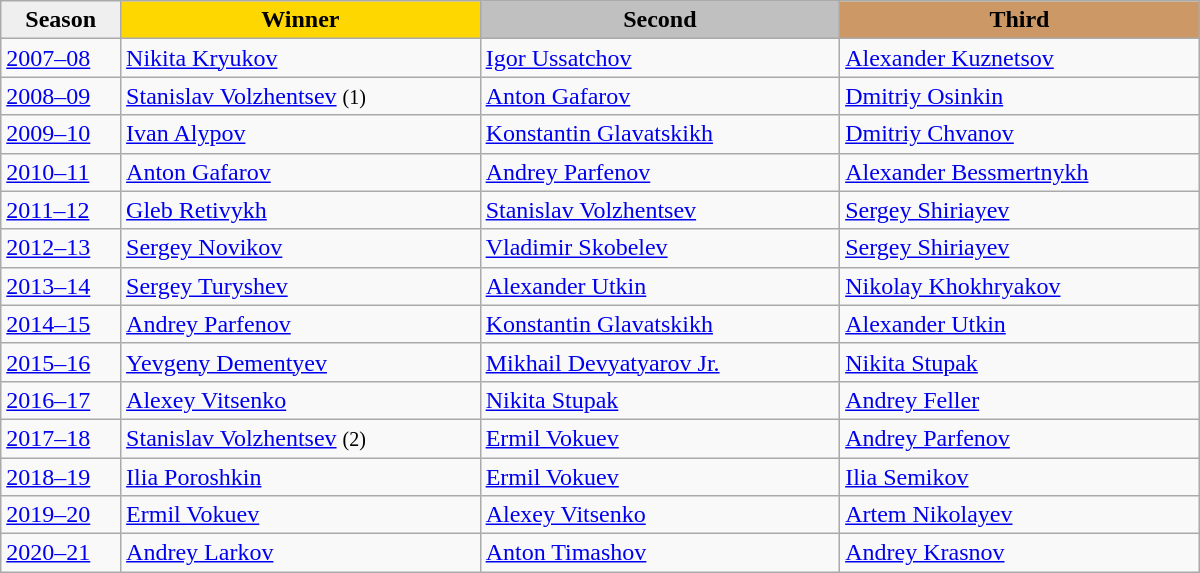<table class="wikitable sortable" width="800">
<tr>
<th style="width:10%; background:#efefef;">Season</th>
<th style="width:30%; background:gold">Winner</th>
<th style="width:30%; background:silver">Second</th>
<th style="width:30%; background:#CC9966">Third</th>
</tr>
<tr>
<td><a href='#'>2007–08</a></td>
<td> <a href='#'>Nikita Kryukov</a></td>
<td> <a href='#'>Igor Ussatchov</a></td>
<td> <a href='#'>Alexander Kuznetsov</a></td>
</tr>
<tr>
<td><a href='#'>2008–09</a></td>
<td> <a href='#'>Stanislav Volzhentsev</a> <small>(1)</small></td>
<td> <a href='#'>Anton Gafarov</a></td>
<td> <a href='#'>Dmitriy Osinkin</a></td>
</tr>
<tr>
<td><a href='#'>2009–10</a></td>
<td> <a href='#'>Ivan Alypov</a></td>
<td> <a href='#'>Konstantin Glavatskikh</a></td>
<td> <a href='#'>Dmitriy Chvanov</a></td>
</tr>
<tr>
<td><a href='#'>2010–11</a></td>
<td> <a href='#'>Anton Gafarov</a></td>
<td> <a href='#'>Andrey Parfenov</a></td>
<td> <a href='#'>Alexander Bessmertnykh</a></td>
</tr>
<tr>
<td><a href='#'>2011–12</a></td>
<td> <a href='#'>Gleb Retivykh</a></td>
<td> <a href='#'>Stanislav Volzhentsev</a></td>
<td> <a href='#'>Sergey Shiriayev</a></td>
</tr>
<tr>
<td><a href='#'>2012–13</a></td>
<td> <a href='#'>Sergey Novikov</a></td>
<td> <a href='#'>Vladimir Skobelev</a></td>
<td> <a href='#'>Sergey Shiriayev</a></td>
</tr>
<tr>
<td><a href='#'>2013–14</a></td>
<td> <a href='#'>Sergey Turyshev</a></td>
<td> <a href='#'>Alexander Utkin</a></td>
<td> <a href='#'>Nikolay Khokhryakov</a></td>
</tr>
<tr>
<td><a href='#'>2014–15</a></td>
<td> <a href='#'>Andrey Parfenov</a></td>
<td> <a href='#'>Konstantin Glavatskikh</a></td>
<td> <a href='#'>Alexander Utkin</a></td>
</tr>
<tr>
<td><a href='#'>2015–16</a></td>
<td> <a href='#'>Yevgeny Dementyev</a></td>
<td> <a href='#'>Mikhail Devyatyarov Jr.</a></td>
<td> <a href='#'>Nikita Stupak</a></td>
</tr>
<tr>
<td><a href='#'>2016–17</a></td>
<td> <a href='#'>Alexey Vitsenko</a></td>
<td> <a href='#'>Nikita Stupak</a></td>
<td> <a href='#'>Andrey Feller</a></td>
</tr>
<tr>
<td><a href='#'>2017–18</a></td>
<td> <a href='#'>Stanislav Volzhentsev</a> <small>(2)</small></td>
<td> <a href='#'>Ermil Vokuev</a></td>
<td> <a href='#'>Andrey Parfenov</a></td>
</tr>
<tr>
<td><a href='#'>2018–19</a></td>
<td> <a href='#'>Ilia Poroshkin</a></td>
<td> <a href='#'>Ermil Vokuev</a></td>
<td> <a href='#'>Ilia Semikov</a></td>
</tr>
<tr>
<td><a href='#'>2019–20</a></td>
<td> <a href='#'>Ermil Vokuev</a></td>
<td> <a href='#'>Alexey Vitsenko</a></td>
<td> <a href='#'>Artem Nikolayev</a></td>
</tr>
<tr>
<td><a href='#'>2020–21</a></td>
<td> <a href='#'>Andrey Larkov</a></td>
<td> <a href='#'>Anton Timashov</a></td>
<td> <a href='#'>Andrey Krasnov</a></td>
</tr>
</table>
